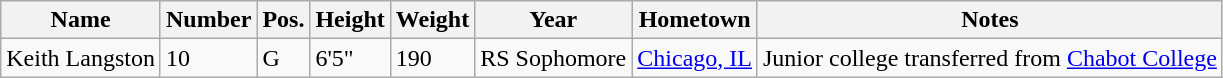<table class="wikitable sortable" border="1">
<tr>
<th>Name</th>
<th>Number</th>
<th>Pos.</th>
<th>Height</th>
<th>Weight</th>
<th>Year</th>
<th>Hometown</th>
<th class="unsortable">Notes</th>
</tr>
<tr>
<td>Keith Langston</td>
<td>10</td>
<td>G</td>
<td>6'5"</td>
<td>190</td>
<td>RS Sophomore</td>
<td><a href='#'>Chicago, IL</a></td>
<td>Junior college transferred from <a href='#'>Chabot College</a></td>
</tr>
</table>
